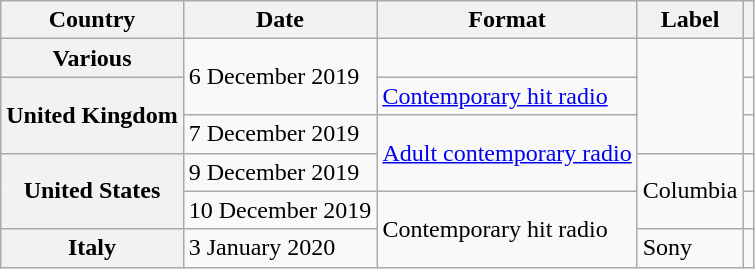<table class="wikitable plainrowheaders" border="1">
<tr>
<th scope="col">Country</th>
<th scope="col">Date</th>
<th scope="col">Format</th>
<th scope="col">Label</th>
<th scope="col"></th>
</tr>
<tr>
<th scope="row">Various</th>
<td rowspan="2">6 December 2019</td>
<td></td>
<td rowspan="3"></td>
<td></td>
</tr>
<tr>
<th scope="row" rowspan="2">United Kingdom</th>
<td><a href='#'>Contemporary hit radio</a></td>
<td></td>
</tr>
<tr>
<td>7 December 2019</td>
<td rowspan="2"><a href='#'>Adult contemporary radio</a></td>
<td></td>
</tr>
<tr>
<th rowspan="2" scope="row">United States</th>
<td>9 December 2019</td>
<td rowspan="2">Columbia</td>
<td></td>
</tr>
<tr>
<td>10 December 2019</td>
<td rowspan="2">Contemporary hit radio</td>
<td></td>
</tr>
<tr>
<th scope="row">Italy</th>
<td>3 January 2020</td>
<td>Sony</td>
<td></td>
</tr>
</table>
